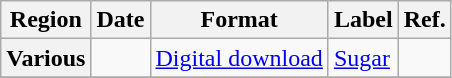<table class="wikitable plainrowheaders">
<tr>
<th scope="col">Region</th>
<th scope="col">Date</th>
<th scope="col">Format</th>
<th scope="col">Label</th>
<th scope="col">Ref.</th>
</tr>
<tr>
<th scope="row">Various</th>
<td rowspan="1"></td>
<td rowspan="1"><a href='#'>Digital download</a></td>
<td rowspan="1"><a href='#'>Sugar</a></td>
<td align="center"></td>
</tr>
<tr>
</tr>
</table>
